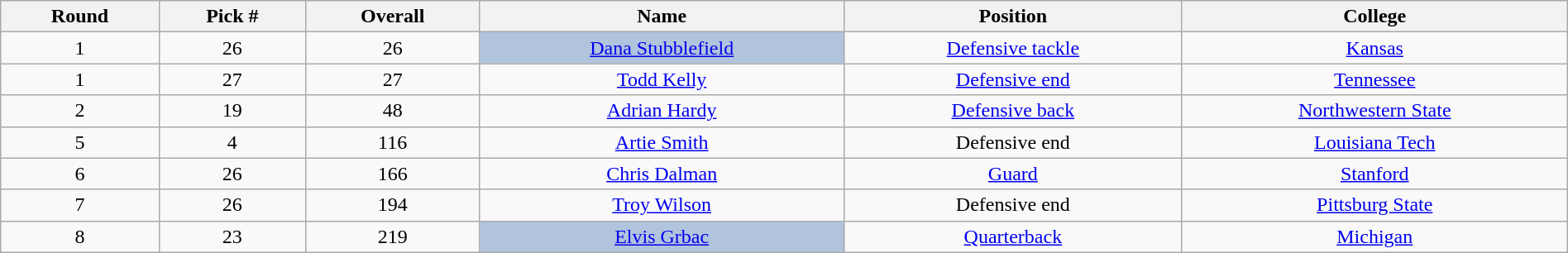<table class="wikitable sortable sortable" style="width: 100%; text-align:center">
<tr>
<th>Round</th>
<th>Pick #</th>
<th>Overall</th>
<th>Name</th>
<th>Position</th>
<th>College</th>
</tr>
<tr>
<td>1</td>
<td>26</td>
<td>26</td>
<td bgcolor=lightsteelblue><a href='#'>Dana Stubblefield</a></td>
<td><a href='#'>Defensive tackle</a></td>
<td><a href='#'>Kansas</a></td>
</tr>
<tr>
<td>1</td>
<td>27</td>
<td>27</td>
<td><a href='#'>Todd Kelly</a></td>
<td><a href='#'>Defensive end</a></td>
<td><a href='#'>Tennessee</a></td>
</tr>
<tr>
<td>2</td>
<td>19</td>
<td>48</td>
<td><a href='#'>Adrian Hardy</a></td>
<td><a href='#'>Defensive back</a></td>
<td><a href='#'>Northwestern State</a></td>
</tr>
<tr>
<td>5</td>
<td>4</td>
<td>116</td>
<td><a href='#'>Artie Smith</a></td>
<td>Defensive end</td>
<td><a href='#'>Louisiana Tech</a></td>
</tr>
<tr>
<td>6</td>
<td>26</td>
<td>166</td>
<td><a href='#'>Chris Dalman</a></td>
<td><a href='#'>Guard</a></td>
<td><a href='#'>Stanford</a></td>
</tr>
<tr>
<td>7</td>
<td>26</td>
<td>194</td>
<td><a href='#'>Troy Wilson</a></td>
<td>Defensive end</td>
<td><a href='#'>Pittsburg State</a></td>
</tr>
<tr>
<td>8</td>
<td>23</td>
<td>219</td>
<td bgcolor=lightsteelblue><a href='#'>Elvis Grbac</a></td>
<td><a href='#'>Quarterback</a></td>
<td><a href='#'>Michigan</a></td>
</tr>
</table>
